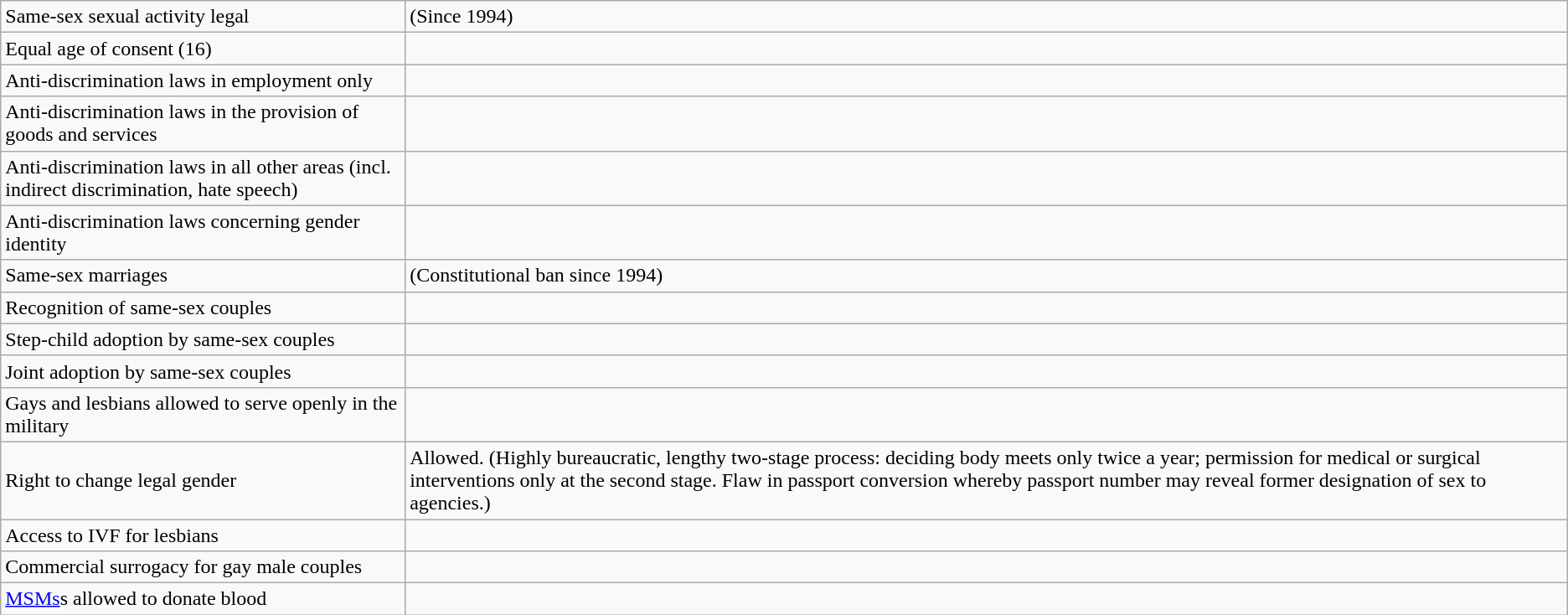<table class="wikitable">
<tr>
<td>Same-sex sexual activity legal</td>
<td> (Since 1994)</td>
</tr>
<tr>
<td>Equal age of consent (16)</td>
<td></td>
</tr>
<tr>
<td>Anti-discrimination laws in employment only</td>
<td></td>
</tr>
<tr>
<td>Anti-discrimination laws in the provision of goods and services</td>
<td></td>
</tr>
<tr>
<td>Anti-discrimination laws in all other areas (incl. indirect discrimination, hate speech)</td>
<td></td>
</tr>
<tr>
<td>Anti-discrimination laws concerning gender identity</td>
<td></td>
</tr>
<tr>
<td>Same-sex marriages</td>
<td> (Constitutional ban since 1994)</td>
</tr>
<tr>
<td>Recognition of same-sex couples</td>
<td></td>
</tr>
<tr>
<td>Step-child adoption by same-sex couples</td>
<td></td>
</tr>
<tr>
<td>Joint adoption by same-sex couples</td>
<td></td>
</tr>
<tr>
<td>Gays and lesbians allowed to serve openly in the military</td>
<td></td>
</tr>
<tr>
<td>Right to change legal gender</td>
<td> Allowed. (Highly bureaucratic, lengthy two-stage process: deciding body meets only twice a year; permission for medical or surgical interventions only at the second stage. Flaw in passport conversion whereby passport number may reveal former designation of sex to agencies.)</td>
</tr>
<tr>
<td>Access to IVF for lesbians</td>
<td></td>
</tr>
<tr>
<td>Commercial surrogacy for gay male couples</td>
<td></td>
</tr>
<tr>
<td><a href='#'>MSMs</a>s allowed to donate blood</td>
<td></td>
</tr>
</table>
